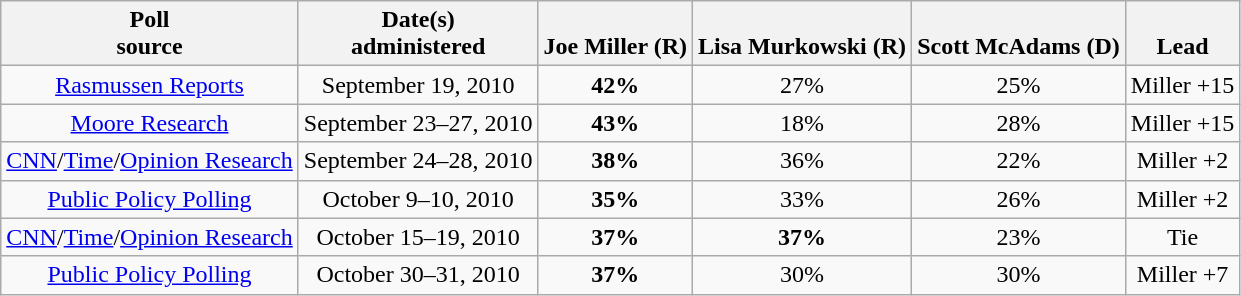<table class="wikitable" style="text-align:center">
<tr valign=bottom>
<th>Poll<br>source</th>
<th>Date(s)<br>administered</th>
<th>Joe Miller (R)</th>
<th>Lisa Murkowski (R)<br></th>
<th>Scott McAdams (D)</th>
<th>Lead</th>
</tr>
<tr>
<td><a href='#'>Rasmussen Reports</a></td>
<td>September 19, 2010</td>
<td><strong>42%</strong></td>
<td>27%</td>
<td>25%</td>
<td>Miller +15</td>
</tr>
<tr>
<td><a href='#'>Moore Research</a></td>
<td>September 23–27, 2010</td>
<td><strong>43%</strong></td>
<td>18%</td>
<td>28%</td>
<td>Miller +15</td>
</tr>
<tr>
<td><a href='#'>CNN</a>/<a href='#'>Time</a>/<a href='#'>Opinion Research</a></td>
<td>September 24–28, 2010</td>
<td><strong>38%</strong></td>
<td>36%</td>
<td>22%</td>
<td>Miller +2</td>
</tr>
<tr>
<td><a href='#'>Public Policy Polling</a></td>
<td>October 9–10, 2010</td>
<td><strong> 35%</strong></td>
<td>33%</td>
<td>26%</td>
<td>Miller +2</td>
</tr>
<tr>
<td><a href='#'>CNN</a>/<a href='#'>Time</a>/<a href='#'>Opinion Research</a></td>
<td>October 15–19, 2010</td>
<td><strong>37%</strong></td>
<td><strong>37%</strong></td>
<td>23%</td>
<td>Tie</td>
</tr>
<tr>
<td><a href='#'>Public Policy Polling</a></td>
<td>October 30–31, 2010</td>
<td><strong> 37%</strong></td>
<td>30%</td>
<td>30%</td>
<td>Miller +7</td>
</tr>
</table>
